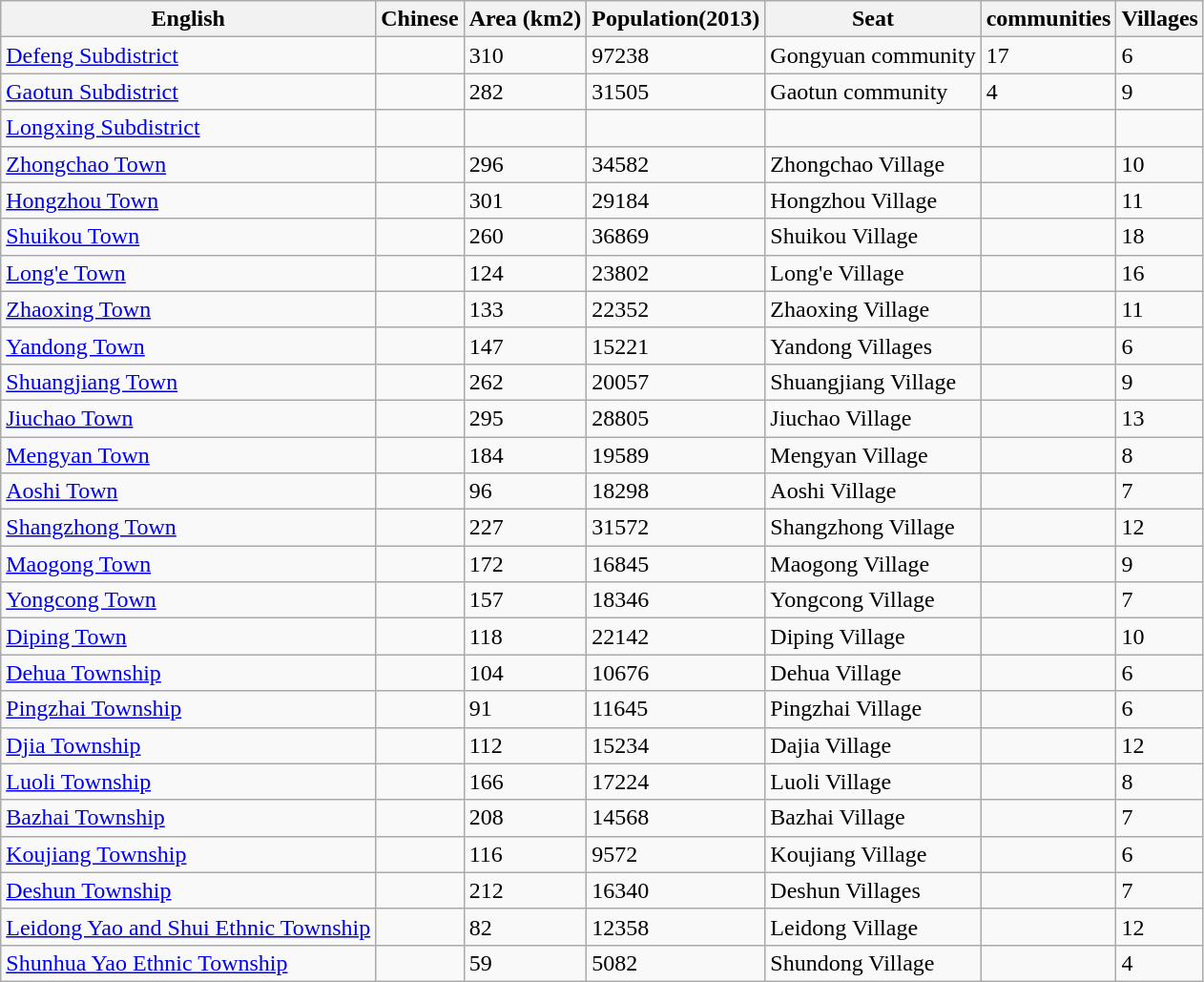<table class="wikitable">
<tr>
<th>English</th>
<th>Chinese</th>
<th>Area (km2)</th>
<th>Population(2013)</th>
<th>Seat</th>
<th>communities</th>
<th>Villages</th>
</tr>
<tr>
<td><a href='#'>Defeng Subdistrict</a></td>
<td></td>
<td>310</td>
<td>97238</td>
<td>Gongyuan community</td>
<td>17</td>
<td>6</td>
</tr>
<tr>
<td><a href='#'>Gaotun Subdistrict</a></td>
<td></td>
<td>282</td>
<td>31505</td>
<td>Gaotun community</td>
<td>4</td>
<td>9</td>
</tr>
<tr>
<td><a href='#'>Longxing Subdistrict</a></td>
<td></td>
<td></td>
<td></td>
<td></td>
<td></td>
<td></td>
</tr>
<tr>
<td><a href='#'>Zhongchao Town</a></td>
<td></td>
<td>296</td>
<td>34582</td>
<td>Zhongchao Village</td>
<td></td>
<td>10</td>
</tr>
<tr>
<td><a href='#'>Hongzhou Town</a></td>
<td></td>
<td>301</td>
<td>29184</td>
<td>Hongzhou Village</td>
<td></td>
<td>11</td>
</tr>
<tr>
<td><a href='#'>Shuikou Town</a></td>
<td></td>
<td>260</td>
<td>36869</td>
<td>Shuikou Village</td>
<td></td>
<td>18</td>
</tr>
<tr>
<td><a href='#'>Long'e Town</a></td>
<td></td>
<td>124</td>
<td>23802</td>
<td>Long'e Village</td>
<td></td>
<td>16</td>
</tr>
<tr>
<td><a href='#'>Zhaoxing Town</a></td>
<td></td>
<td>133</td>
<td>22352</td>
<td>Zhaoxing Village</td>
<td></td>
<td>11</td>
</tr>
<tr>
<td><a href='#'>Yandong Town</a></td>
<td></td>
<td>147</td>
<td>15221</td>
<td>Yandong Villages</td>
<td></td>
<td>6</td>
</tr>
<tr>
<td><a href='#'>Shuangjiang Town</a></td>
<td></td>
<td>262</td>
<td>20057</td>
<td>Shuangjiang Village</td>
<td></td>
<td>9</td>
</tr>
<tr>
<td><a href='#'>Jiuchao Town</a></td>
<td></td>
<td>295</td>
<td>28805</td>
<td>Jiuchao Village</td>
<td></td>
<td>13</td>
</tr>
<tr>
<td><a href='#'>Mengyan Town</a></td>
<td></td>
<td>184</td>
<td>19589</td>
<td>Mengyan Village</td>
<td></td>
<td>8</td>
</tr>
<tr>
<td><a href='#'>Aoshi Town</a></td>
<td></td>
<td>96</td>
<td>18298</td>
<td>Aoshi Village</td>
<td></td>
<td>7</td>
</tr>
<tr>
<td><a href='#'>Shangzhong Town</a></td>
<td></td>
<td>227</td>
<td>31572</td>
<td>Shangzhong Village</td>
<td></td>
<td>12</td>
</tr>
<tr>
<td><a href='#'>Maogong Town</a></td>
<td></td>
<td>172</td>
<td>16845</td>
<td>Maogong Village</td>
<td></td>
<td>9</td>
</tr>
<tr>
<td><a href='#'>Yongcong Town</a></td>
<td></td>
<td>157</td>
<td>18346</td>
<td>Yongcong Village</td>
<td></td>
<td>7</td>
</tr>
<tr>
<td><a href='#'>Diping Town</a></td>
<td></td>
<td>118</td>
<td>22142</td>
<td>Diping Village</td>
<td></td>
<td>10</td>
</tr>
<tr>
<td><a href='#'>Dehua Township</a></td>
<td></td>
<td>104</td>
<td>10676</td>
<td>Dehua Village</td>
<td></td>
<td>6</td>
</tr>
<tr>
<td><a href='#'>Pingzhai Township</a></td>
<td></td>
<td>91</td>
<td>11645</td>
<td>Pingzhai Village</td>
<td></td>
<td>6</td>
</tr>
<tr>
<td><a href='#'>Djia Township</a></td>
<td></td>
<td>112</td>
<td>15234</td>
<td>Dajia Village</td>
<td></td>
<td>12</td>
</tr>
<tr>
<td><a href='#'>Luoli Township</a></td>
<td></td>
<td>166</td>
<td>17224</td>
<td>Luoli Village</td>
<td></td>
<td>8</td>
</tr>
<tr>
<td><a href='#'>Bazhai Township</a></td>
<td></td>
<td>208</td>
<td>14568</td>
<td>Bazhai Village</td>
<td></td>
<td>7</td>
</tr>
<tr>
<td><a href='#'>Koujiang Township</a></td>
<td></td>
<td>116</td>
<td>9572</td>
<td>Koujiang Village</td>
<td></td>
<td>6</td>
</tr>
<tr>
<td><a href='#'>Deshun Township</a></td>
<td></td>
<td>212</td>
<td>16340</td>
<td>Deshun Villages</td>
<td></td>
<td>7</td>
</tr>
<tr>
<td><a href='#'>Leidong Yao and Shui Ethnic Township</a></td>
<td></td>
<td>82</td>
<td>12358</td>
<td>Leidong Village</td>
<td></td>
<td>12</td>
</tr>
<tr>
<td><a href='#'>Shunhua Yao Ethnic Township</a></td>
<td></td>
<td>59</td>
<td>5082</td>
<td>Shundong Village</td>
<td></td>
<td>4</td>
</tr>
</table>
